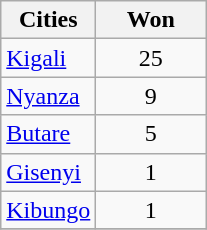<table class="wikitable sortable">
<tr>
<th class="unsortable" scope=col>Cities</th>
<th scope=col width=66>Won</th>
</tr>
<tr>
<td><a href='#'>Kigali</a></td>
<td align=center>25</td>
</tr>
<tr>
<td><a href='#'>Nyanza</a></td>
<td align=center>9</td>
</tr>
<tr>
<td><a href='#'>Butare</a></td>
<td align=center>5</td>
</tr>
<tr>
<td><a href='#'>Gisenyi</a></td>
<td align=center>1</td>
</tr>
<tr>
<td><a href='#'>Kibungo</a></td>
<td align=center>1</td>
</tr>
<tr>
</tr>
</table>
